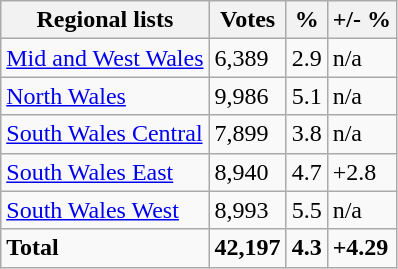<table class="wikitable sortable">
<tr>
<th>Regional lists</th>
<th>Votes</th>
<th>%</th>
<th>+/- %</th>
</tr>
<tr>
<td><a href='#'>Mid and West Wales</a></td>
<td>6,389</td>
<td>2.9</td>
<td>n/a</td>
</tr>
<tr>
<td><a href='#'>North Wales</a></td>
<td>9,986</td>
<td>5.1</td>
<td>n/a</td>
</tr>
<tr>
<td><a href='#'>South Wales Central</a></td>
<td>7,899</td>
<td>3.8</td>
<td>n/a</td>
</tr>
<tr>
<td><a href='#'>South Wales East</a></td>
<td>8,940</td>
<td>4.7</td>
<td>+2.8</td>
</tr>
<tr>
<td><a href='#'>South Wales West</a></td>
<td>8,993</td>
<td>5.5</td>
<td>n/a</td>
</tr>
<tr>
<td><strong>Total</strong></td>
<td><strong>42,197</strong></td>
<td><strong>4.3</strong></td>
<td><strong>+4.29</strong></td>
</tr>
</table>
